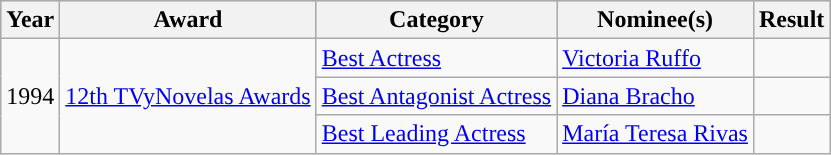<table class="wikitable">
<tr style="background:#b0c4de;">
<th>Year</th>
<th>Award</th>
<th>Category</th>
<th>Nominee(s)</th>
<th>Result</th>
</tr>
<tr>
<td rowspan=3>1994</td>
<td rowspan=3><a href='#'>12th TVyNovelas Awards</a></td>
<td><a href='#'>Best Actress</a></td>
<td><a href='#'>Victoria Ruffo</a></td>
<td></td>
</tr>
<tr>
<td><a href='#'>Best Antagonist Actress</a></td>
<td><a href='#'>Diana Bracho</a></td>
<td></td>
</tr>
<tr>
<td><a href='#'>Best Leading Actress</a></td>
<td><a href='#'>María Teresa Rivas</a></td>
<td></td>
</tr>
</table>
